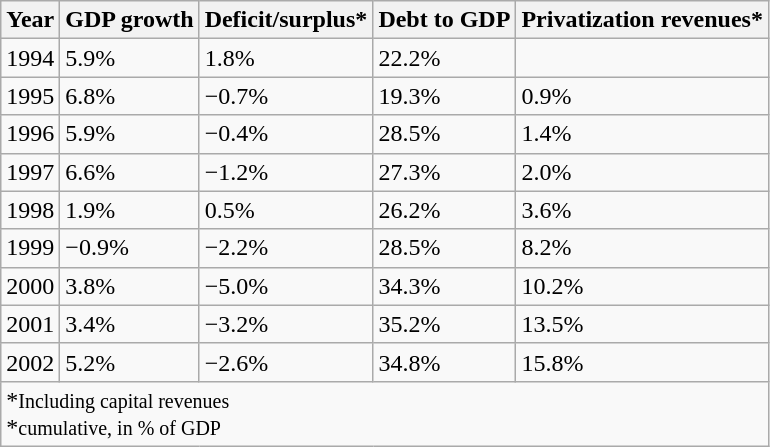<table class="wikitable">
<tr>
<th>Year</th>
<th>GDP growth</th>
<th>Deficit/surplus*</th>
<th>Debt to GDP</th>
<th>Privatization revenues*</th>
</tr>
<tr>
<td>1994</td>
<td>5.9%</td>
<td>1.8%</td>
<td>22.2%</td>
<td></td>
</tr>
<tr>
<td>1995</td>
<td>6.8%</td>
<td>−0.7%</td>
<td>19.3%</td>
<td>0.9%</td>
</tr>
<tr>
<td>1996</td>
<td>5.9%</td>
<td>−0.4%</td>
<td>28.5%</td>
<td>1.4%</td>
</tr>
<tr>
<td>1997</td>
<td>6.6%</td>
<td>−1.2%</td>
<td>27.3%</td>
<td>2.0%</td>
</tr>
<tr>
<td>1998</td>
<td>1.9%</td>
<td>0.5%</td>
<td>26.2%</td>
<td>3.6%</td>
</tr>
<tr>
<td>1999</td>
<td>−0.9%</td>
<td>−2.2%</td>
<td>28.5%</td>
<td>8.2%</td>
</tr>
<tr>
<td>2000</td>
<td>3.8%</td>
<td>−5.0%</td>
<td>34.3%</td>
<td>10.2%</td>
</tr>
<tr>
<td>2001</td>
<td>3.4%</td>
<td>−3.2%</td>
<td>35.2%</td>
<td>13.5%</td>
</tr>
<tr>
<td>2002</td>
<td>5.2%</td>
<td>−2.6%</td>
<td>34.8%</td>
<td>15.8%</td>
</tr>
<tr>
<td colspan="5">*<small>Including capital revenues</small> <br>*<small>cumulative, in % of GDP</small></td>
</tr>
</table>
